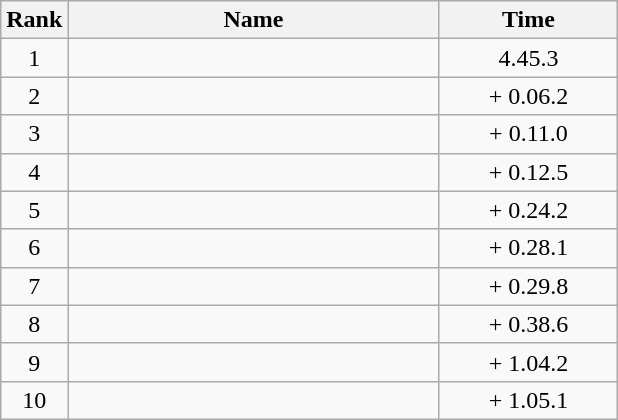<table class="wikitable" style="text-align:center;">
<tr>
<th>Rank</th>
<th style="width:15em">Name</th>
<th style="width:7em">Time</th>
</tr>
<tr>
<td>1</td>
<td align=left></td>
<td>4.45.3</td>
</tr>
<tr>
<td>2</td>
<td align=left></td>
<td>+ 0.06.2</td>
</tr>
<tr>
<td>3</td>
<td align=left></td>
<td>+ 0.11.0</td>
</tr>
<tr>
<td>4</td>
<td align=left></td>
<td>+ 0.12.5</td>
</tr>
<tr>
<td>5</td>
<td align=left></td>
<td>+ 0.24.2</td>
</tr>
<tr>
<td>6</td>
<td align=left></td>
<td>+ 0.28.1</td>
</tr>
<tr>
<td>7</td>
<td align=left></td>
<td>+ 0.29.8</td>
</tr>
<tr>
<td>8</td>
<td align=left></td>
<td>+ 0.38.6</td>
</tr>
<tr>
<td>9</td>
<td align=left></td>
<td>+ 1.04.2</td>
</tr>
<tr>
<td>10</td>
<td align=left></td>
<td>+ 1.05.1</td>
</tr>
</table>
